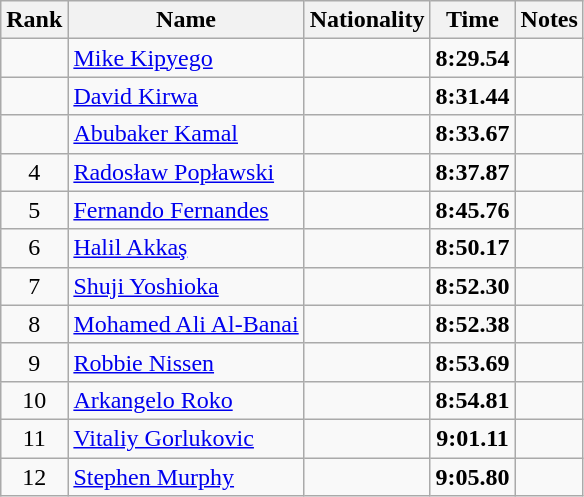<table class="wikitable sortable" style="text-align:center">
<tr>
<th>Rank</th>
<th>Name</th>
<th>Nationality</th>
<th>Time</th>
<th>Notes</th>
</tr>
<tr>
<td></td>
<td align=left><a href='#'>Mike Kipyego</a></td>
<td align=left></td>
<td><strong>8:29.54</strong></td>
<td></td>
</tr>
<tr>
<td></td>
<td align=left><a href='#'>David Kirwa</a></td>
<td align=left></td>
<td><strong>8:31.44</strong></td>
<td></td>
</tr>
<tr>
<td></td>
<td align=left><a href='#'>Abubaker Kamal</a></td>
<td align=left></td>
<td><strong>8:33.67</strong></td>
<td></td>
</tr>
<tr>
<td>4</td>
<td align=left><a href='#'>Radosław Popławski</a></td>
<td align=left></td>
<td><strong>8:37.87</strong></td>
<td></td>
</tr>
<tr>
<td>5</td>
<td align=left><a href='#'>Fernando Fernandes</a></td>
<td align=left></td>
<td><strong>8:45.76</strong></td>
<td></td>
</tr>
<tr>
<td>6</td>
<td align=left><a href='#'>Halil Akkaş</a></td>
<td align=left></td>
<td><strong>8:50.17</strong></td>
<td></td>
</tr>
<tr>
<td>7</td>
<td align=left><a href='#'>Shuji Yoshioka</a></td>
<td align=left></td>
<td><strong>8:52.30</strong></td>
<td></td>
</tr>
<tr>
<td>8</td>
<td align=left><a href='#'>Mohamed Ali Al-Banai</a></td>
<td align=left></td>
<td><strong>8:52.38</strong></td>
<td></td>
</tr>
<tr>
<td>9</td>
<td align=left><a href='#'>Robbie Nissen</a></td>
<td align=left></td>
<td><strong>8:53.69</strong></td>
<td></td>
</tr>
<tr>
<td>10</td>
<td align=left><a href='#'>Arkangelo Roko</a></td>
<td align=left></td>
<td><strong>8:54.81</strong></td>
<td></td>
</tr>
<tr>
<td>11</td>
<td align=left><a href='#'>Vitaliy Gorlukovic</a></td>
<td align=left></td>
<td><strong>9:01.11</strong></td>
<td></td>
</tr>
<tr>
<td>12</td>
<td align=left><a href='#'>Stephen Murphy</a></td>
<td align=left></td>
<td><strong>9:05.80</strong></td>
<td></td>
</tr>
</table>
